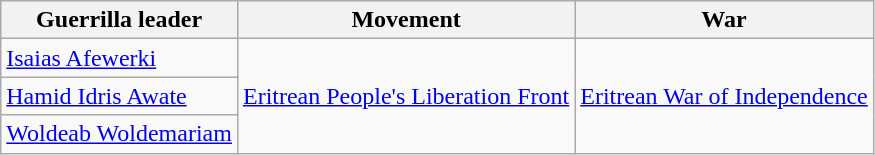<table class="wikitable">
<tr>
<th>Guerrilla leader</th>
<th>Movement</th>
<th>War</th>
</tr>
<tr>
<td><a href='#'>Isaias Afewerki</a></td>
<td rowspan="3"><a href='#'>Eritrean People's Liberation Front</a></td>
<td rowspan="3"><a href='#'>Eritrean War of Independence</a></td>
</tr>
<tr>
<td><a href='#'>Hamid Idris Awate</a></td>
</tr>
<tr>
<td><a href='#'>Woldeab Woldemariam</a></td>
</tr>
</table>
